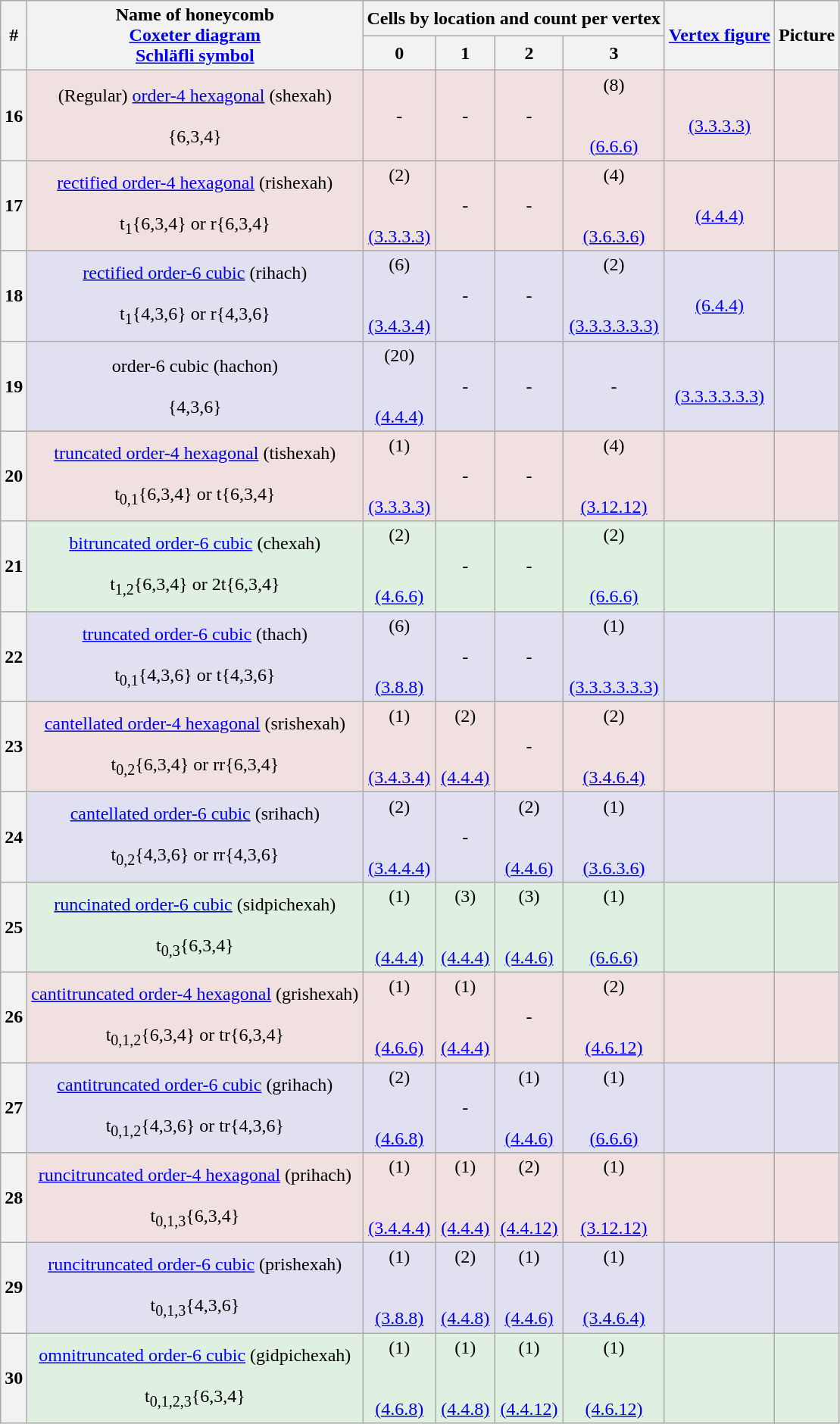<table class=wikitable>
<tr>
<th rowspan=2>#</th>
<th rowspan=2>Name of honeycomb<br><a href='#'>Coxeter diagram</a><br><a href='#'>Schläfli symbol</a></th>
<th colspan=4>Cells by location and count per vertex</th>
<th rowspan=2><a href='#'>Vertex figure</a></th>
<th rowspan=2>Picture</th>
</tr>
<tr>
<th>0<br></th>
<th>1<br></th>
<th>2<br></th>
<th>3<br></th>
</tr>
<tr BGCOLOR="#f0e0e0" align=center>
<th>16</th>
<td>(Regular) <a href='#'>order-4 hexagonal</a> (shexah)<br><br>{6,3,4}</td>
<td>-</td>
<td>-</td>
<td>-</td>
<td>(8)<br><br><br><a href='#'>(6.6.6)</a></td>
<td> <br><a href='#'>(3.3.3.3)</a></td>
<td></td>
</tr>
<tr BGCOLOR="#f0e0e0" align=center>
<th>17</th>
<td><a href='#'>rectified order-4 hexagonal</a> (rishexah)<br><br>t<sub>1</sub>{6,3,4} or r{6,3,4}</td>
<td>(2)<br><br><br><a href='#'>(3.3.3.3)</a></td>
<td>-</td>
<td>-</td>
<td>(4)<br><br><br><a href='#'>(3.6.3.6)</a></td>
<td> <br><a href='#'>(4.4.4)</a></td>
<td></td>
</tr>
<tr BGCOLOR="#e0e0f0" align=center>
<th>18</th>
<td><a href='#'>rectified order-6 cubic</a> (rihach)<br><br>t<sub>1</sub>{4,3,6} or r{4,3,6}</td>
<td>(6)<br><br><br><a href='#'>(3.4.3.4)</a></td>
<td>-</td>
<td>-</td>
<td>(2)<br><br><br><a href='#'>(3.3.3.3.3.3)</a></td>
<td> <br><a href='#'>(6.4.4)</a></td>
<td></td>
</tr>
<tr BGCOLOR="#e0e0f0" align=center>
<th>19</th>
<td>order-6 cubic (hachon)<br><br>{4,3,6}</td>
<td>(20)<br><br><br><a href='#'>(4.4.4)</a></td>
<td>-</td>
<td>-</td>
<td>-</td>
<td> <br><a href='#'>(3.3.3.3.3.3)</a></td>
<td></td>
</tr>
<tr BGCOLOR="#f0e0e0" align=center>
<th>20</th>
<td><a href='#'>truncated order-4 hexagonal</a> (tishexah)<br><br>t<sub>0,1</sub>{6,3,4} or t{6,3,4}</td>
<td>(1)<br><br><br><a href='#'>(3.3.3.3)</a></td>
<td>-</td>
<td>-</td>
<td>(4)<br><br><br><a href='#'>(3.12.12)</a></td>
<td></td>
<td></td>
</tr>
<tr BGCOLOR="#e0f0e0" align=center>
<th>21</th>
<td><a href='#'>bitruncated order-6 cubic</a> (chexah)<br><br>t<sub>1,2</sub>{6,3,4} or 2t{6,3,4}</td>
<td>(2)<br><br><br><a href='#'>(4.6.6)</a></td>
<td>-</td>
<td>-</td>
<td>(2)<br><br><br><a href='#'>(6.6.6)</a></td>
<td></td>
<td></td>
</tr>
<tr BGCOLOR="#e0e0f0" align=center>
<th>22</th>
<td><a href='#'>truncated order-6 cubic</a> (thach)<br><br>t<sub>0,1</sub>{4,3,6} or t{4,3,6}</td>
<td>(6)<br><br><br><a href='#'>(3.8.8)</a></td>
<td>-</td>
<td>-</td>
<td>(1)<br><br><br><a href='#'>(3.3.3.3.3.3)</a></td>
<td></td>
<td></td>
</tr>
<tr BGCOLOR="#f0e0e0" align=center>
<th>23</th>
<td><a href='#'>cantellated order-4 hexagonal</a> (srishexah)<br><br>t<sub>0,2</sub>{6,3,4} or rr{6,3,4}</td>
<td>(1)<br><br><br><a href='#'>(3.4.3.4)</a></td>
<td>(2)<br><br><br><a href='#'>(4.4.4)</a></td>
<td>-</td>
<td>(2)<br><br><br><a href='#'>(3.4.6.4)</a></td>
<td></td>
<td></td>
</tr>
<tr BGCOLOR="#e0e0f0" align=center>
<th>24</th>
<td><a href='#'>cantellated order-6 cubic</a> (srihach)<br><br>t<sub>0,2</sub>{4,3,6} or rr{4,3,6}</td>
<td>(2)<br><br><br><a href='#'>(3.4.4.4)</a></td>
<td>-</td>
<td>(2)<br><br><br><a href='#'>(4.4.6)</a></td>
<td>(1)<br><br><br><a href='#'>(3.6.3.6)</a></td>
<td></td>
<td></td>
</tr>
<tr BGCOLOR="#e0f0e0" align=center>
<th>25</th>
<td><a href='#'>runcinated order-6 cubic</a> (sidpichexah)<br><br>t<sub>0,3</sub>{6,3,4}</td>
<td>(1)<br><br><br><a href='#'>(4.4.4)</a></td>
<td>(3)<br><br><br><a href='#'>(4.4.4)</a></td>
<td>(3)<br><br><br><a href='#'>(4.4.6)</a></td>
<td>(1)<br><br><br><a href='#'>(6.6.6)</a></td>
<td></td>
<td></td>
</tr>
<tr BGCOLOR="#f0e0e0" align=center>
<th>26</th>
<td><a href='#'>cantitruncated order-4 hexagonal</a> (grishexah)<br><br>t<sub>0,1,2</sub>{6,3,4} or tr{6,3,4}</td>
<td>(1)<br><br><br><a href='#'>(4.6.6)</a></td>
<td>(1)<br><br><br><a href='#'>(4.4.4)</a></td>
<td>-</td>
<td>(2)<br><br><br><a href='#'>(4.6.12)</a></td>
<td></td>
<td></td>
</tr>
<tr BGCOLOR="#e0e0f0" align=center>
<th>27</th>
<td><a href='#'>cantitruncated order-6 cubic</a> (grihach)<br><br>t<sub>0,1,2</sub>{4,3,6} or tr{4,3,6}</td>
<td>(2)<br><br><br><a href='#'>(4.6.8)</a></td>
<td>-</td>
<td>(1)<br><br><br><a href='#'>(4.4.6)</a></td>
<td>(1)<br><br><br><a href='#'>(6.6.6)</a></td>
<td></td>
<td></td>
</tr>
<tr BGCOLOR="#f0e0e0" align=center>
<th>28</th>
<td><a href='#'>runcitruncated order-4 hexagonal</a> (prihach)<br><br>t<sub>0,1,3</sub>{6,3,4}</td>
<td>(1)<br><br><br><a href='#'>(3.4.4.4)</a></td>
<td>(1)<br><br><br><a href='#'>(4.4.4)</a></td>
<td>(2)<br><br><br><a href='#'>(4.4.12)</a></td>
<td>(1)<br><br><br><a href='#'>(3.12.12)</a></td>
<td></td>
<td></td>
</tr>
<tr BGCOLOR="#e0e0f0" align=center>
<th>29</th>
<td><a href='#'>runcitruncated order-6 cubic</a> (prishexah)<br><br>t<sub>0,1,3</sub>{4,3,6}</td>
<td>(1)<br><br><br><a href='#'>(3.8.8)</a></td>
<td>(2)<br><br><br><a href='#'>(4.4.8)</a></td>
<td>(1)<br><br><br><a href='#'>(4.4.6)</a></td>
<td>(1)<br><br><br><a href='#'>(3.4.6.4)</a></td>
<td></td>
<td></td>
</tr>
<tr BGCOLOR="#e0f0e0" align=center>
<th>30</th>
<td><a href='#'>omnitruncated order-6 cubic</a> (gidpichexah)<br><br>t<sub>0,1,2,3</sub>{6,3,4}</td>
<td>(1)<br><br><br><a href='#'>(4.6.8)</a></td>
<td>(1)<br><br><br><a href='#'>(4.4.8)</a></td>
<td>(1)<br><br><br><a href='#'>(4.4.12)</a></td>
<td>(1)<br><br><br><a href='#'>(4.6.12)</a></td>
<td></td>
<td></td>
</tr>
</table>
